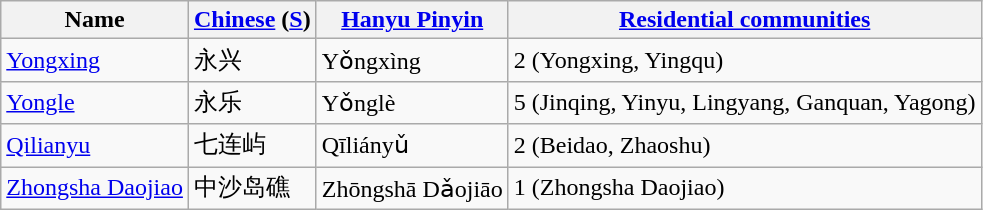<table class="wikitable">
<tr>
<th>Name</th>
<th><a href='#'>Chinese</a> (<a href='#'>S</a>)</th>
<th><a href='#'>Hanyu Pinyin</a></th>
<th><a href='#'>Residential communities</a></th>
</tr>
<tr>
<td><a href='#'>Yongxing</a></td>
<td>永兴</td>
<td>Yǒngxìng</td>
<td>2 (Yongxing, Yingqu)</td>
</tr>
<tr>
<td><a href='#'>Yongle</a></td>
<td>永乐</td>
<td>Yǒnglè</td>
<td>5 (Jinqing, Yinyu, Lingyang, Ganquan, Yagong)</td>
</tr>
<tr>
<td><a href='#'>Qilianyu</a></td>
<td>七连屿</td>
<td>Qīliányǔ</td>
<td>2 (Beidao, Zhaoshu)</td>
</tr>
<tr>
<td><a href='#'>Zhongsha Daojiao</a></td>
<td>中沙岛礁</td>
<td>Zhōngshā Dǎojiāo</td>
<td>1 (Zhongsha Daojiao)</td>
</tr>
</table>
